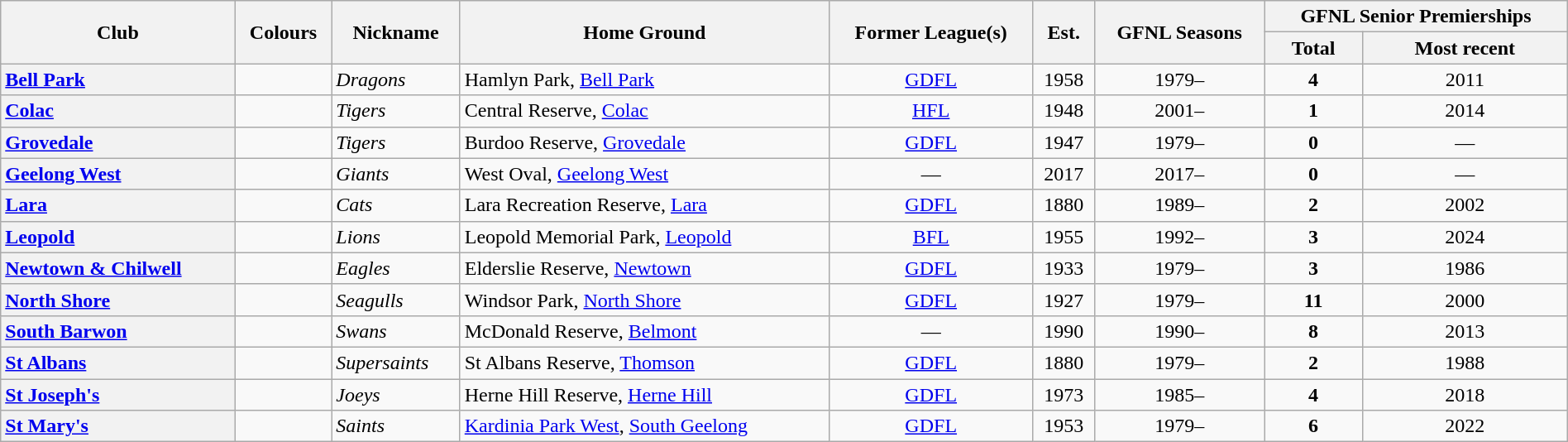<table class="wikitable sortable mw-collapsible mw-collapsed" style="text-align:center; width:100%">
<tr>
<th rowspan="2">Club</th>
<th rowspan="2">Colours</th>
<th rowspan="2">Nickname</th>
<th rowspan="2">Home Ground</th>
<th rowspan="2">Former League(s)</th>
<th rowspan="2">Est.</th>
<th rowspan="2">GFNL Seasons</th>
<th colspan="2">GFNL Senior Premierships</th>
</tr>
<tr>
<th data-sort-type="number">Total</th>
<th>Most recent</th>
</tr>
<tr>
<th style="text-align:left"><a href='#'>Bell Park</a></th>
<td></td>
<td align="left"><em>Dragons</em></td>
<td align="left">Hamlyn Park, <a href='#'>Bell Park</a></td>
<td><a href='#'>GDFL</a></td>
<td>1958</td>
<td>1979–</td>
<td><strong>4</strong></td>
<td>2011</td>
</tr>
<tr>
<th style="text-align:left"><a href='#'>Colac</a></th>
<td></td>
<td align="left"><em>Tigers</em></td>
<td align="left">Central Reserve, <a href='#'>Colac</a></td>
<td><a href='#'>HFL</a></td>
<td>1948</td>
<td>2001–</td>
<td><strong>1</strong></td>
<td>2014</td>
</tr>
<tr>
<th style="text-align:left"><a href='#'>Grovedale</a></th>
<td></td>
<td align="left"><em>Tigers</em></td>
<td align="left">Burdoo Reserve, <a href='#'>Grovedale</a></td>
<td><a href='#'>GDFL</a></td>
<td>1947</td>
<td>1979–</td>
<td><strong>0</strong></td>
<td>—</td>
</tr>
<tr>
<th style="text-align:left"><a href='#'>Geelong West</a></th>
<td></td>
<td align="left"><em>Giants</em></td>
<td align="left">West Oval, <a href='#'>Geelong West</a></td>
<td>—</td>
<td>2017</td>
<td>2017–</td>
<td><strong>0</strong></td>
<td>—</td>
</tr>
<tr>
<th style="text-align:left"><a href='#'>Lara</a></th>
<td></td>
<td align="left"><em>Cats</em></td>
<td align="left">Lara Recreation Reserve, <a href='#'>Lara</a></td>
<td><a href='#'>GDFL</a></td>
<td>1880</td>
<td>1989–</td>
<td><strong>2</strong></td>
<td>2002</td>
</tr>
<tr>
<th style="text-align:left"><a href='#'>Leopold</a></th>
<td></td>
<td align="left"><em>Lions</em></td>
<td align="left">Leopold Memorial Park, <a href='#'>Leopold</a></td>
<td><a href='#'>BFL</a></td>
<td>1955</td>
<td>1992–</td>
<td><strong>3</strong></td>
<td>2024</td>
</tr>
<tr>
<th style="text-align:left"><a href='#'>Newtown & Chilwell</a></th>
<td></td>
<td align="left"><em>Eagles</em></td>
<td align="left">Elderslie Reserve, <a href='#'>Newtown</a></td>
<td><a href='#'>GDFL</a></td>
<td>1933</td>
<td>1979–</td>
<td><strong>3</strong></td>
<td>1986</td>
</tr>
<tr>
<th style="text-align:left"><a href='#'>North Shore</a></th>
<td></td>
<td align="left"><em>Seagulls</em></td>
<td align="left">Windsor Park, <a href='#'>North Shore</a></td>
<td><a href='#'>GDFL</a></td>
<td>1927</td>
<td>1979–</td>
<td><strong>11</strong></td>
<td>2000</td>
</tr>
<tr>
<th style="text-align:left"><a href='#'>South Barwon</a></th>
<td></td>
<td align="left"><em>Swans</em></td>
<td align="left">McDonald Reserve, <a href='#'>Belmont</a></td>
<td>—</td>
<td>1990</td>
<td>1990–</td>
<td><strong>8</strong></td>
<td>2013</td>
</tr>
<tr>
<th style="text-align:left"><a href='#'>St Albans</a></th>
<td></td>
<td align="left"><em>Supersaints</em></td>
<td align="left">St Albans Reserve, <a href='#'>Thomson</a></td>
<td><a href='#'>GDFL</a></td>
<td>1880</td>
<td>1979–</td>
<td><strong>2</strong></td>
<td>1988</td>
</tr>
<tr>
<th style="text-align:left"><a href='#'>St Joseph's</a></th>
<td></td>
<td align="left"><em>Joeys</em></td>
<td align="left">Herne Hill Reserve, <a href='#'>Herne Hill</a></td>
<td><a href='#'>GDFL</a></td>
<td>1973</td>
<td>1985–</td>
<td><strong>4</strong></td>
<td>2018</td>
</tr>
<tr>
<th style="text-align:left"><a href='#'>St Mary's</a></th>
<td></td>
<td align="left"><em>Saints</em></td>
<td align="left"><a href='#'>Kardinia Park West</a>, <a href='#'>South Geelong</a></td>
<td><a href='#'>GDFL</a></td>
<td>1953</td>
<td>1979–</td>
<td><strong>6</strong></td>
<td>2022</td>
</tr>
</table>
